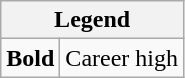<table class="wikitable mw-collapsible mw-collapsed">
<tr>
<th colspan="2">Legend</th>
</tr>
<tr>
<td><strong>Bold</strong></td>
<td>Career high</td>
</tr>
</table>
